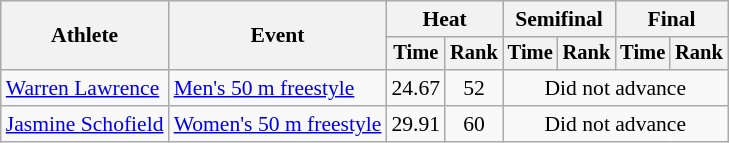<table class=wikitable style="font-size:90%">
<tr>
<th rowspan="2">Athlete</th>
<th rowspan="2">Event</th>
<th colspan="2">Heat</th>
<th colspan="2">Semifinal</th>
<th colspan="2">Final</th>
</tr>
<tr style="font-size:95%">
<th>Time</th>
<th>Rank</th>
<th>Time</th>
<th>Rank</th>
<th>Time</th>
<th>Rank</th>
</tr>
<tr align=center>
<td align=left><a href='#'>Warren Lawrence</a></td>
<td align=left><a href='#'>Men's 50 m freestyle</a></td>
<td>24.67</td>
<td>52</td>
<td colspan=4>Did not advance</td>
</tr>
<tr align=center>
<td align=left><a href='#'>Jasmine Schofield</a></td>
<td align=left><a href='#'>Women's 50 m freestyle</a></td>
<td>29.91</td>
<td>60</td>
<td colspan=4>Did not advance</td>
</tr>
</table>
